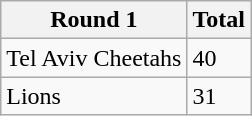<table class="wikitable">
<tr>
<th>Round 1</th>
<th>Total</th>
</tr>
<tr>
<td>Tel Aviv Cheetahs</td>
<td>40</td>
</tr>
<tr>
<td>Lions</td>
<td>31</td>
</tr>
</table>
